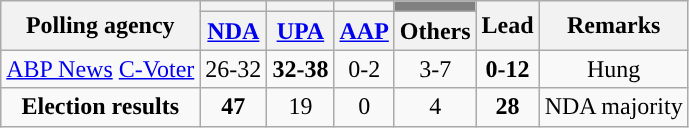<table class="wikitable sortable" style="text-align:center">
<tr>
<th rowspan="2">Polling agency</th>
<th style="background:"></th>
<th style="background:"></th>
<th style="text-align:center; background:"></th>
<th style="background:gray;"></th>
<th rowspan="2">Lead</th>
<th rowspan="2">Remarks</th>
</tr>
<tr>
<th><a href='#'>NDA</a></th>
<th><a href='#'>UPA</a></th>
<th><a href='#'>AAP</a></th>
<th>Others</th>
</tr>
<tr>
<td><a href='#'>ABP News</a> <a href='#'>C-Voter</a></td>
<td>26-32</td>
<td><strong>32-38</strong></td>
<td>0-2</td>
<td>3-7</td>
<td><strong>0-12</strong></td>
<td>Hung</td>
</tr>
<tr>
<td style="background:"><strong>Election results</strong></td>
<td><strong>47</strong></td>
<td style="background:">19</td>
<td style="background:">0</td>
<td style="background:">4</td>
<td><strong>28</strong></td>
<td style="background:">NDA majority</td>
</tr>
</table>
